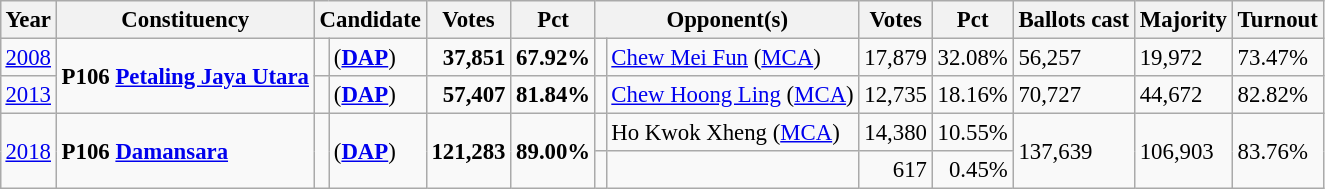<table class="wikitable" style="margin:0.5em ; font-size:95%">
<tr>
<th>Year</th>
<th>Constituency</th>
<th colspan=2>Candidate</th>
<th>Votes</th>
<th>Pct</th>
<th colspan=2>Opponent(s)</th>
<th>Votes</th>
<th>Pct</th>
<th>Ballots cast</th>
<th>Majority</th>
<th>Turnout</th>
</tr>
<tr>
<td><a href='#'>2008</a></td>
<td rowspan=2><strong>P106 <a href='#'>Petaling Jaya Utara</a></strong></td>
<td></td>
<td> (<a href='#'><strong>DAP</strong></a>)</td>
<td align=right><strong>37,851</strong></td>
<td><strong>67.92%</strong></td>
<td></td>
<td><a href='#'>Chew Mei Fun</a> (<a href='#'>MCA</a>)</td>
<td align=right>17,879</td>
<td>32.08%</td>
<td>56,257</td>
<td>19,972</td>
<td>73.47%</td>
</tr>
<tr>
<td><a href='#'>2013</a></td>
<td></td>
<td> (<a href='#'><strong>DAP</strong></a>)</td>
<td style="text-align:right;"><strong>57,407</strong></td>
<td><strong>81.84%</strong></td>
<td></td>
<td><a href='#'>Chew Hoong Ling</a> (<a href='#'>MCA</a>)</td>
<td style="text-align:right;">12,735</td>
<td>18.16%</td>
<td>70,727</td>
<td>44,672</td>
<td>82.82%</td>
</tr>
<tr>
<td rowspan=2><a href='#'>2018</a></td>
<td rowspan=2><strong>P106 <a href='#'>Damansara</a></strong></td>
<td rowspan=2 ></td>
<td rowspan=2> (<a href='#'><strong>DAP</strong></a>)</td>
<td rowspan=2 align=right><strong>121,283</strong></td>
<td rowspan=2><strong>89.00%</strong></td>
<td></td>
<td>Ho Kwok Xheng (<a href='#'>MCA</a>)</td>
<td>14,380</td>
<td>10.55%</td>
<td rowspan="2">137,639</td>
<td rowspan="2">106,903</td>
<td rowspan="2">83.76%</td>
</tr>
<tr>
<td bgcolor=></td>
<td></td>
<td align=right>617</td>
<td align=right>0.45%</td>
</tr>
</table>
